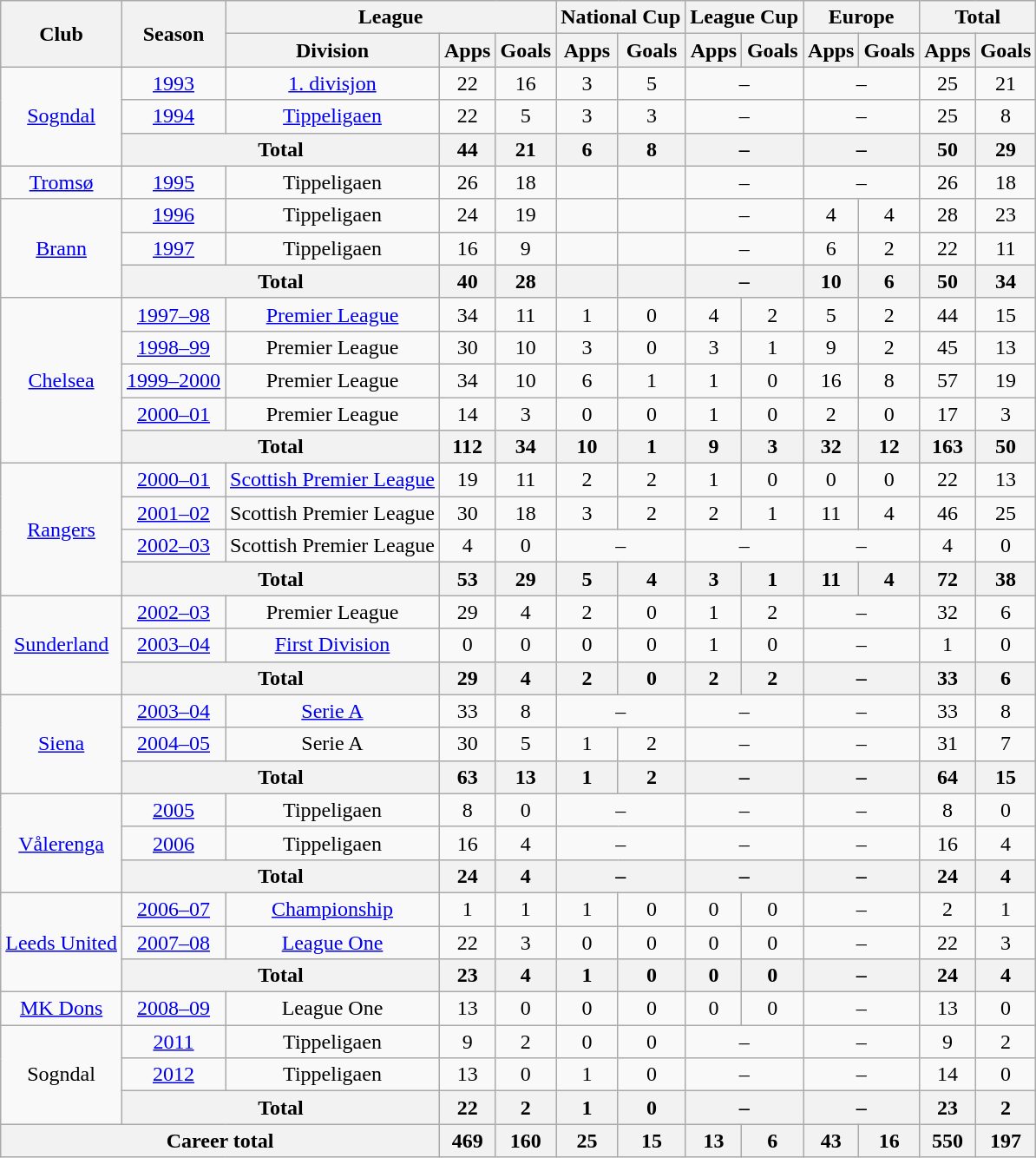<table class=wikitable style=text-align:center>
<tr>
<th rowspan=2>Club</th>
<th rowspan=2>Season</th>
<th colspan=3>League</th>
<th colspan=2>National Cup</th>
<th colspan=2>League Cup</th>
<th colspan=2>Europe</th>
<th colspan=2>Total</th>
</tr>
<tr>
<th>Division</th>
<th>Apps</th>
<th>Goals</th>
<th>Apps</th>
<th>Goals</th>
<th>Apps</th>
<th>Goals</th>
<th>Apps</th>
<th>Goals</th>
<th>Apps</th>
<th>Goals</th>
</tr>
<tr>
<td rowspan="3"><a href='#'>Sogndal</a></td>
<td><a href='#'>1993</a></td>
<td><a href='#'>1. divisjon</a></td>
<td>22</td>
<td>16</td>
<td>3</td>
<td>5</td>
<td colspan="2">–</td>
<td colspan="2">–</td>
<td>25</td>
<td>21</td>
</tr>
<tr>
<td><a href='#'>1994</a></td>
<td><a href='#'>Tippeligaen</a></td>
<td>22</td>
<td>5</td>
<td>3</td>
<td>3</td>
<td colspan="2">–</td>
<td colspan="2">–</td>
<td>25</td>
<td>8</td>
</tr>
<tr>
<th colspan="2">Total</th>
<th>44</th>
<th>21</th>
<th>6</th>
<th>8</th>
<th colspan="2">–</th>
<th colspan="2">–</th>
<th>50</th>
<th>29</th>
</tr>
<tr>
<td><a href='#'>Tromsø</a></td>
<td><a href='#'>1995</a></td>
<td>Tippeligaen</td>
<td>26</td>
<td>18</td>
<td></td>
<td></td>
<td colspan="2">–</td>
<td colspan="2">–</td>
<td>26</td>
<td>18</td>
</tr>
<tr>
<td rowspan="3"><a href='#'>Brann</a></td>
<td><a href='#'>1996</a></td>
<td>Tippeligaen</td>
<td>24</td>
<td>19</td>
<td></td>
<td></td>
<td colspan="2">–</td>
<td>4</td>
<td>4</td>
<td>28</td>
<td>23</td>
</tr>
<tr>
<td><a href='#'>1997</a></td>
<td>Tippeligaen</td>
<td>16</td>
<td>9</td>
<td></td>
<td></td>
<td colspan="2">–</td>
<td>6</td>
<td>2</td>
<td>22</td>
<td>11</td>
</tr>
<tr>
<th colspan="2">Total</th>
<th>40</th>
<th>28</th>
<th></th>
<th></th>
<th colspan="2">–</th>
<th>10</th>
<th>6</th>
<th>50</th>
<th>34</th>
</tr>
<tr>
<td rowspan="5"><a href='#'>Chelsea</a></td>
<td><a href='#'>1997–98</a></td>
<td><a href='#'>Premier League</a></td>
<td>34</td>
<td>11</td>
<td>1</td>
<td>0</td>
<td>4</td>
<td>2</td>
<td>5</td>
<td>2</td>
<td>44</td>
<td>15</td>
</tr>
<tr>
<td><a href='#'>1998–99</a></td>
<td>Premier League</td>
<td>30</td>
<td>10</td>
<td>3</td>
<td>0</td>
<td>3</td>
<td>1</td>
<td>9</td>
<td>2</td>
<td>45</td>
<td>13</td>
</tr>
<tr>
<td><a href='#'>1999–2000</a></td>
<td>Premier League</td>
<td>34</td>
<td>10</td>
<td>6</td>
<td>1</td>
<td>1</td>
<td>0</td>
<td>16</td>
<td>8</td>
<td>57</td>
<td>19</td>
</tr>
<tr>
<td><a href='#'>2000–01</a></td>
<td>Premier League</td>
<td>14</td>
<td>3</td>
<td>0</td>
<td>0</td>
<td>1</td>
<td>0</td>
<td>2</td>
<td>0</td>
<td>17</td>
<td>3</td>
</tr>
<tr>
<th colspan="2">Total</th>
<th>112</th>
<th>34</th>
<th>10</th>
<th>1</th>
<th>9</th>
<th>3</th>
<th>32</th>
<th>12</th>
<th>163</th>
<th>50</th>
</tr>
<tr>
<td rowspan="4"><a href='#'>Rangers</a></td>
<td><a href='#'>2000–01</a></td>
<td><a href='#'>Scottish Premier League</a></td>
<td>19</td>
<td>11</td>
<td>2</td>
<td>2</td>
<td>1</td>
<td>0</td>
<td>0</td>
<td>0</td>
<td>22</td>
<td>13</td>
</tr>
<tr>
<td><a href='#'>2001–02</a></td>
<td>Scottish Premier League</td>
<td>30</td>
<td>18</td>
<td>3</td>
<td>2</td>
<td>2</td>
<td>1</td>
<td>11</td>
<td>4</td>
<td>46</td>
<td>25</td>
</tr>
<tr>
<td><a href='#'>2002–03</a></td>
<td>Scottish Premier League</td>
<td>4</td>
<td>0</td>
<td colspan="2">–</td>
<td colspan="2">–</td>
<td colspan="2">–</td>
<td>4</td>
<td>0</td>
</tr>
<tr>
<th colspan="2">Total</th>
<th>53</th>
<th>29</th>
<th>5</th>
<th>4</th>
<th>3</th>
<th>1</th>
<th>11</th>
<th>4</th>
<th>72</th>
<th>38</th>
</tr>
<tr>
<td rowspan="3"><a href='#'>Sunderland</a></td>
<td><a href='#'>2002–03</a></td>
<td>Premier League</td>
<td>29</td>
<td>4</td>
<td>2</td>
<td>0</td>
<td>1</td>
<td>2</td>
<td colspan="2">–</td>
<td>32</td>
<td>6</td>
</tr>
<tr>
<td><a href='#'>2003–04</a></td>
<td><a href='#'>First Division</a></td>
<td>0</td>
<td>0</td>
<td>0</td>
<td>0</td>
<td>1</td>
<td>0</td>
<td colspan="2">–</td>
<td>1</td>
<td>0</td>
</tr>
<tr>
<th colspan="2">Total</th>
<th>29</th>
<th>4</th>
<th>2</th>
<th>0</th>
<th>2</th>
<th>2</th>
<th colspan="2">–</th>
<th>33</th>
<th>6</th>
</tr>
<tr>
<td rowspan="3"><a href='#'>Siena</a></td>
<td><a href='#'>2003–04</a></td>
<td><a href='#'>Serie A</a></td>
<td>33</td>
<td>8</td>
<td colspan="2">–</td>
<td colspan="2">–</td>
<td colspan="2">–</td>
<td>33</td>
<td>8</td>
</tr>
<tr>
<td><a href='#'>2004–05</a></td>
<td>Serie A</td>
<td>30</td>
<td>5</td>
<td>1</td>
<td>2</td>
<td colspan="2">–</td>
<td colspan="2">–</td>
<td>31</td>
<td>7</td>
</tr>
<tr>
<th colspan="2">Total</th>
<th>63</th>
<th>13</th>
<th>1</th>
<th>2</th>
<th colspan="2">–</th>
<th colspan="2">–</th>
<th>64</th>
<th>15</th>
</tr>
<tr>
<td rowspan="3"><a href='#'>Vålerenga</a></td>
<td><a href='#'>2005</a></td>
<td>Tippeligaen</td>
<td>8</td>
<td>0</td>
<td colspan="2">–</td>
<td colspan="2">–</td>
<td colspan="2">–</td>
<td>8</td>
<td>0</td>
</tr>
<tr>
<td><a href='#'>2006</a></td>
<td>Tippeligaen</td>
<td>16</td>
<td>4</td>
<td colspan="2">–</td>
<td colspan="2">–</td>
<td colspan="2">–</td>
<td>16</td>
<td>4</td>
</tr>
<tr>
<th colspan="2">Total</th>
<th>24</th>
<th>4</th>
<th colspan="2">–</th>
<th colspan="2">–</th>
<th colspan="2">–</th>
<th>24</th>
<th>4</th>
</tr>
<tr>
<td rowspan="3"><a href='#'>Leeds United</a></td>
<td><a href='#'>2006–07</a></td>
<td><a href='#'>Championship</a></td>
<td>1</td>
<td>1</td>
<td>1</td>
<td>0</td>
<td>0</td>
<td>0</td>
<td colspan="2">–</td>
<td>2</td>
<td>1</td>
</tr>
<tr>
<td><a href='#'>2007–08</a></td>
<td><a href='#'>League One</a></td>
<td>22</td>
<td>3</td>
<td>0</td>
<td>0</td>
<td>0</td>
<td>0</td>
<td colspan="2">–</td>
<td>22</td>
<td>3</td>
</tr>
<tr>
<th colspan="2">Total</th>
<th>23</th>
<th>4</th>
<th>1</th>
<th>0</th>
<th>0</th>
<th>0</th>
<th colspan="2">–</th>
<th>24</th>
<th>4</th>
</tr>
<tr>
<td><a href='#'>MK Dons</a></td>
<td><a href='#'>2008–09</a></td>
<td>League One</td>
<td>13</td>
<td>0</td>
<td>0</td>
<td>0</td>
<td>0</td>
<td>0</td>
<td colspan="2">–</td>
<td>13</td>
<td>0</td>
</tr>
<tr>
<td rowspan="3">Sogndal</td>
<td><a href='#'>2011</a></td>
<td>Tippeligaen</td>
<td>9</td>
<td>2</td>
<td>0</td>
<td>0</td>
<td colspan="2">–</td>
<td colspan="2">–</td>
<td>9</td>
<td>2</td>
</tr>
<tr>
<td><a href='#'>2012</a></td>
<td>Tippeligaen</td>
<td>13</td>
<td>0</td>
<td>1</td>
<td>0</td>
<td colspan="2">–</td>
<td colspan="2">–</td>
<td>14</td>
<td>0</td>
</tr>
<tr>
<th colspan="2">Total</th>
<th>22</th>
<th>2</th>
<th>1</th>
<th>0</th>
<th colspan="2">–</th>
<th colspan="2">–</th>
<th>23</th>
<th>2</th>
</tr>
<tr>
<th colspan="3">Career total</th>
<th>469</th>
<th>160</th>
<th>25</th>
<th>15</th>
<th>13</th>
<th>6</th>
<th>43</th>
<th>16</th>
<th>550</th>
<th>197</th>
</tr>
</table>
